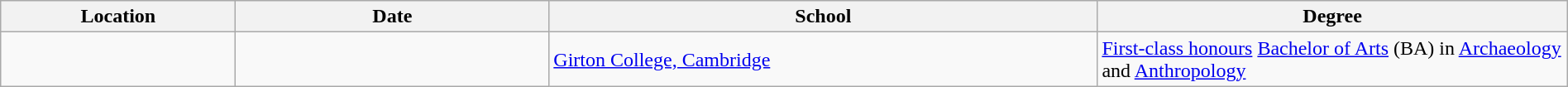<table class="wikitable" style="width:100%;">
<tr>
<th style="width:15%;">Location</th>
<th style="width:20%;">Date</th>
<th style="width:35%;">School</th>
<th style="width:30%;">Degree</th>
</tr>
<tr>
<td></td>
<td></td>
<td><a href='#'>Girton College, Cambridge</a></td>
<td><a href='#'>First-class honours</a> <a href='#'>Bachelor of Arts</a> (BA) in <a href='#'>Archaeology</a> and <a href='#'>Anthropology</a></td>
</tr>
</table>
